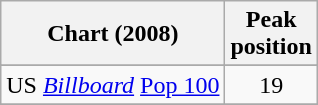<table class="wikitable sortable">
<tr>
<th align="left">Chart (2008)</th>
<th align="center">Peak<br>position</th>
</tr>
<tr>
</tr>
<tr>
</tr>
<tr>
<td align="left">US <em><a href='#'>Billboard</a></em> <a href='#'>Pop 100</a></td>
<td align="center">19</td>
</tr>
<tr>
</tr>
</table>
